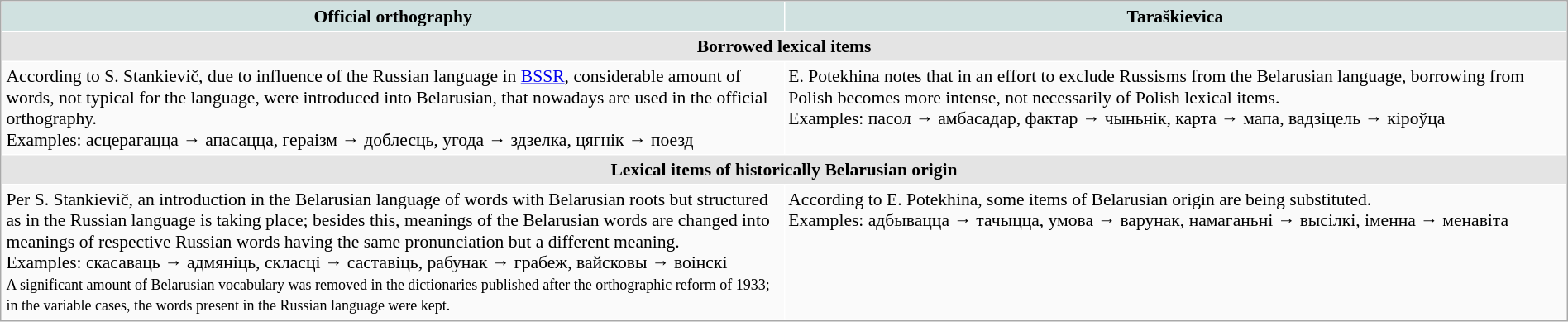<table cellspacing="1" cellpadding="3" style="margin: 0 0 1em 0; border: solid darkgray; border-width: 1px 1px 1px 1px; font-size: 90%; background-color: #fff;">
<tr bgcolor=#D0E1E0 align="center">
<td style="width: 50%"><strong>Official orthography</strong></td>
<td style="width: 50%"><strong>Taraškievica</strong></td>
</tr>
<tr style="background:#E4E4E4;" align="center">
<td colspan="2"><strong>Borrowed lexical items</strong></td>
</tr>
<tr style="background:#FAFAFA;" align="left">
<td valign="top" style="padding-right: 10px;">According to S. Stankievič, due to influence of the Russian language in <a href='#'>BSSR</a>, considerable amount of words, not typical for the language, were introduced into Belarusian, that nowadays are used in the official orthography.<br>Examples: асцерагацца → апасацца, гераізм → доблесць, угода → здзелка, цягнік → поезд</td>
<td valign="top">E. Potekhina notes that in an effort to exclude Russisms from the Belarusian language, borrowing from Polish becomes more intense, not necessarily of Polish lexical items.<br>Examples: пасол → амбасадар, фактар → чыньнік, карта → мапа, вадзіцель → кіроўца</td>
</tr>
<tr style="background:#E4E4E4;" align="center">
<td colspan="2"><strong>Lexical items of historically Belarusian origin</strong></td>
</tr>
<tr style="background:#FAFAFA;" align="left">
<td valign="top" style="padding-right: 10px;">Per S. Stankievič, an introduction in the Belarusian language of words with Belarusian roots but structured as in the Russian language is taking place; besides this, meanings of the Belarusian words are changed into meanings of respective Russian words having the same pronunciation but a different meaning.<br>Examples: скасаваць → адмяніць, скласці → саставіць, рабунак → грабеж, вайсковы → воінскі<br><small> A significant amount of Belarusian vocabulary was removed in the dictionaries published after the orthographic reform of 1933; in the variable cases, the words present in the Russian language were kept.</small></td>
<td valign="top">According to E. Potekhina, some items of Belarusian origin are being substituted.<br>Examples: адбывацца → тачыцца, умова → варунак, намаганьні → высілкі, іменна → менавіта</td>
</tr>
</table>
